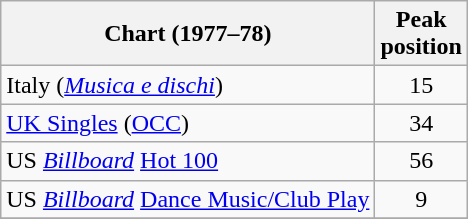<table class="wikitable sortable">
<tr>
<th>Chart (1977–78)</th>
<th>Peak<br>position</th>
</tr>
<tr>
<td>Italy (<em><a href='#'>Musica e dischi</a></em>)</td>
<td style="text-align:center;">15</td>
</tr>
<tr>
<td><a href='#'>UK Singles</a> (<a href='#'>OCC</a>)</td>
<td style="text-align:center;">34</td>
</tr>
<tr>
<td>US <em><a href='#'>Billboard</a></em> <a href='#'>Hot 100</a></td>
<td style="text-align:center;">56</td>
</tr>
<tr>
<td>US <em><a href='#'>Billboard</a></em> <a href='#'>Dance Music/Club Play</a></td>
<td style="text-align:center;">9</td>
</tr>
<tr>
</tr>
</table>
